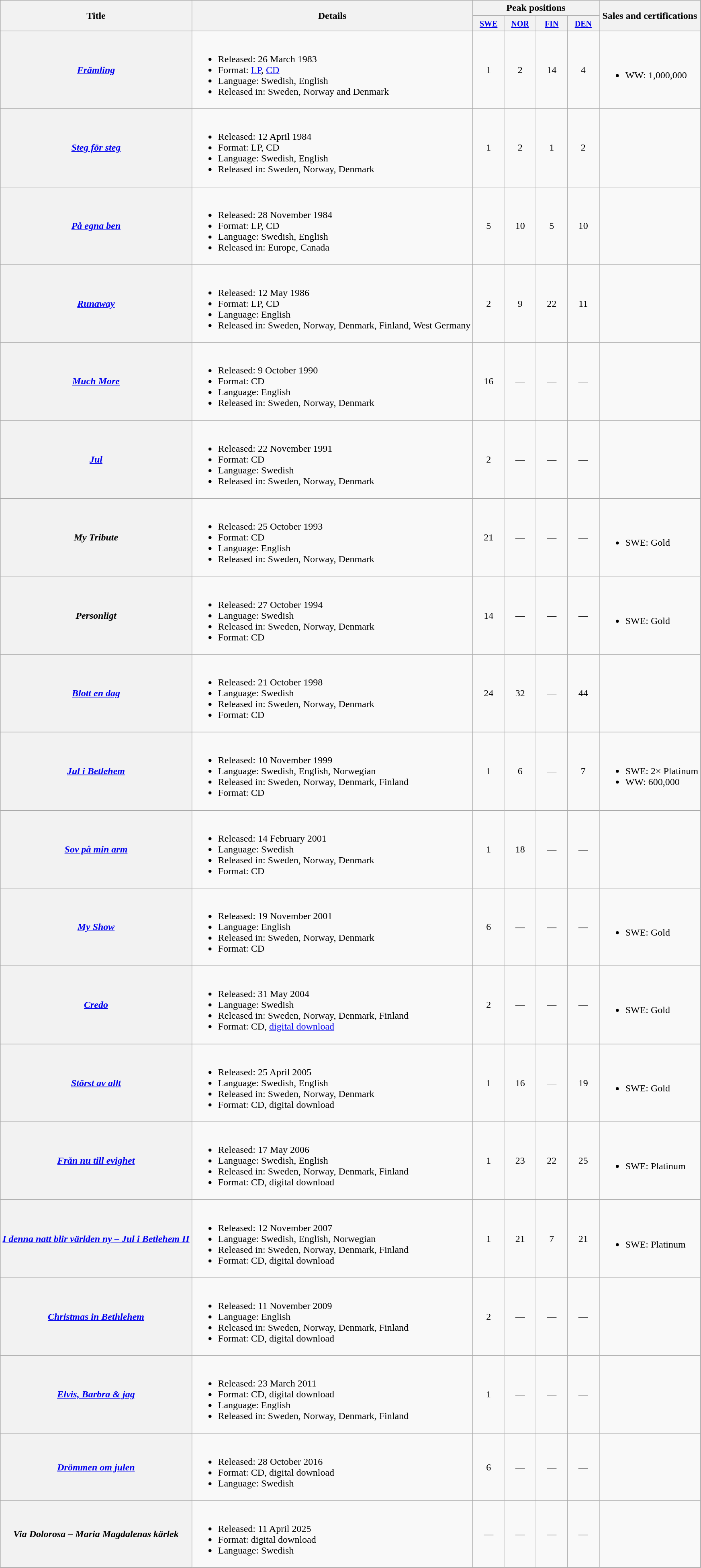<table class="wikitable plainrowheaders">
<tr>
<th scope="col" rowspan="2">Title</th>
<th scope="col" rowspan="2">Details</th>
<th scope="col" colspan="4">Peak positions</th>
<th scope="col" rowspan="2">Sales and certifications</th>
</tr>
<tr>
<th width="45"><small><a href='#'>SWE</a></small><br></th>
<th width="45"><small><a href='#'>NOR</a></small><br></th>
<th width="45"><small><a href='#'>FIN</a></small><br></th>
<th width="45"><small><a href='#'>DEN</a></small><br></th>
</tr>
<tr>
<th scope="row"><em><a href='#'>Främling</a></em></th>
<td><br><ul><li>Released: 26 March 1983</li><li>Format: <a href='#'>LP</a>, <a href='#'>CD</a></li><li>Language: Swedish, English</li><li>Released in: Sweden, Norway and Denmark</li></ul></td>
<td align="center">1</td>
<td align="center">2</td>
<td align="center">14</td>
<td align="center">4</td>
<td><br><ul><li>WW: 1,000,000</li></ul></td>
</tr>
<tr>
<th scope="row"><em><a href='#'>Steg för steg</a></em></th>
<td><br><ul><li>Released: 12 April 1984</li><li>Format: LP, CD</li><li>Language: Swedish, English</li><li>Released in: Sweden, Norway, Denmark</li></ul></td>
<td align="center">1</td>
<td align="center">2</td>
<td align="center">1</td>
<td align="center">2</td>
<td></td>
</tr>
<tr>
<th scope="row"><em><a href='#'>På egna ben</a></em></th>
<td><br><ul><li>Released: 28 November 1984</li><li>Format: LP, CD</li><li>Language: Swedish, English</li><li>Released in: Europe, Canada</li></ul></td>
<td align="center">5</td>
<td align="center">10</td>
<td align="center">5</td>
<td align="center">10</td>
<td></td>
</tr>
<tr>
<th scope="row"><em><a href='#'>Runaway</a></em></th>
<td><br><ul><li>Released: 12 May 1986</li><li>Format: LP, CD</li><li>Language: English</li><li>Released in: Sweden, Norway, Denmark, Finland, West Germany</li></ul></td>
<td align="center">2</td>
<td align="center">9</td>
<td align="center">22</td>
<td align="center">11</td>
<td></td>
</tr>
<tr>
<th scope="row"><em><a href='#'>Much More</a></em></th>
<td><br><ul><li>Released: 9 October 1990</li><li>Format: CD</li><li>Language: English</li><li>Released in: Sweden, Norway, Denmark</li></ul></td>
<td align="center">16</td>
<td align="center">—</td>
<td align="center">—</td>
<td align="center">—</td>
<td></td>
</tr>
<tr>
<th scope="row"><em><a href='#'>Jul</a></em></th>
<td><br><ul><li>Released: 22 November 1991</li><li>Format: CD</li><li>Language: Swedish</li><li>Released in: Sweden, Norway, Denmark</li></ul></td>
<td align="center">2</td>
<td align="center">—</td>
<td align="center">—</td>
<td align="center">—</td>
<td></td>
</tr>
<tr>
<th scope="row"><em>My Tribute</em></th>
<td><br><ul><li>Released: 25 October 1993</li><li>Format: CD</li><li>Language: English</li><li>Released in: Sweden, Norway, Denmark</li></ul></td>
<td align="center">21</td>
<td align="center">—</td>
<td align="center">—</td>
<td align="center">—</td>
<td><br><ul><li>SWE: Gold</li></ul></td>
</tr>
<tr>
<th scope="row"><em>Personligt</em></th>
<td><br><ul><li>Released: 27 October 1994</li><li>Language: Swedish</li><li>Released in: Sweden, Norway, Denmark</li><li>Format: CD</li></ul></td>
<td align="center">14</td>
<td align="center">—</td>
<td align="center">—</td>
<td align="center">—</td>
<td><br><ul><li>SWE: Gold</li></ul></td>
</tr>
<tr>
<th scope="row"><em><a href='#'>Blott en dag</a></em></th>
<td><br><ul><li>Released: 21 October 1998</li><li>Language: Swedish</li><li>Released in: Sweden, Norway, Denmark</li><li>Format: CD</li></ul></td>
<td align="center">24</td>
<td align="center">32</td>
<td align="center">—</td>
<td align="center">44</td>
<td></td>
</tr>
<tr>
<th scope="row"><em><a href='#'>Jul i Betlehem</a></em></th>
<td><br><ul><li>Released: 10 November 1999</li><li>Language: Swedish, English, Norwegian</li><li>Released in: Sweden, Norway, Denmark, Finland</li><li>Format: CD</li></ul></td>
<td align="center">1</td>
<td align="center">6</td>
<td align="center">—</td>
<td align="center">7</td>
<td><br><ul><li>SWE: 2× Platinum</li><li>WW: 600,000</li></ul></td>
</tr>
<tr>
<th scope="row"><em><a href='#'>Sov på min arm</a></em></th>
<td><br><ul><li>Released: 14 February 2001</li><li>Language: Swedish</li><li>Released in: Sweden, Norway, Denmark</li><li>Format: CD</li></ul></td>
<td align="center">1</td>
<td align="center">18</td>
<td align="center">—</td>
<td align="center">—</td>
<td></td>
</tr>
<tr>
<th scope="row"><em><a href='#'>My Show</a></em></th>
<td><br><ul><li>Released: 19 November 2001</li><li>Language: English</li><li>Released in: Sweden, Norway, Denmark</li><li>Format: CD</li></ul></td>
<td align="center">6</td>
<td align="center">—</td>
<td align="center">—</td>
<td align="center">—</td>
<td><br><ul><li>SWE: Gold</li></ul></td>
</tr>
<tr>
<th scope="row"><em><a href='#'>Credo</a></em></th>
<td><br><ul><li>Released: 31 May 2004</li><li>Language: Swedish</li><li>Released in: Sweden, Norway, Denmark, Finland</li><li>Format: CD, <a href='#'>digital download</a></li></ul></td>
<td align="center">2</td>
<td align="center">—</td>
<td align="center">—</td>
<td align="center">—</td>
<td><br><ul><li>SWE: Gold</li></ul></td>
</tr>
<tr>
<th scope="row"><em><a href='#'>Störst av allt</a></em></th>
<td><br><ul><li>Released: 25 April 2005</li><li>Language: Swedish, English</li><li>Released in: Sweden, Norway, Denmark</li><li>Format: CD, digital download</li></ul></td>
<td align="center">1</td>
<td align="center">16</td>
<td align="center">—</td>
<td align="center">19</td>
<td><br><ul><li>SWE: Gold</li></ul></td>
</tr>
<tr>
<th scope="row"><em><a href='#'>Från nu till evighet</a></em></th>
<td><br><ul><li>Released: 17 May 2006</li><li>Language: Swedish, English</li><li>Released in: Sweden, Norway, Denmark, Finland</li><li>Format: CD, digital download</li></ul></td>
<td align="center">1</td>
<td align="center">23</td>
<td align="center">22</td>
<td align="center">25</td>
<td><br><ul><li>SWE: Platinum</li></ul></td>
</tr>
<tr>
<th scope="row"><em><a href='#'>I denna natt blir världen ny – Jul i Betlehem II</a></em></th>
<td><br><ul><li>Released: 12 November 2007</li><li>Language: Swedish, English, Norwegian</li><li>Released in: Sweden, Norway, Denmark, Finland</li><li>Format: CD, digital download</li></ul></td>
<td align="center">1</td>
<td align="center">21</td>
<td align="center">7</td>
<td align="center">21</td>
<td><br><ul><li>SWE: Platinum</li></ul></td>
</tr>
<tr>
<th scope="row"><em><a href='#'>Christmas in Bethlehem</a></em></th>
<td><br><ul><li>Released: 11 November 2009</li><li>Language: English</li><li>Released in: Sweden, Norway, Denmark, Finland</li><li>Format: CD, digital download</li></ul></td>
<td align="center">2</td>
<td align="center">—</td>
<td align="center">—</td>
<td align="center">—</td>
<td></td>
</tr>
<tr>
<th scope="row"><em><a href='#'>Elvis, Barbra & jag</a></em></th>
<td><br><ul><li>Released: 23 March 2011</li><li>Format: CD, digital download</li><li>Language: English</li><li>Released in: Sweden, Norway, Denmark, Finland</li></ul></td>
<td align="center">1</td>
<td align="center">—</td>
<td align="center">—</td>
<td align="center">—</td>
<td></td>
</tr>
<tr>
<th scope="row"><em><a href='#'>Drömmen om julen</a></em></th>
<td><br><ul><li>Released: 28 October 2016</li><li>Format: CD, digital download</li><li>Language: Swedish</li></ul></td>
<td align="center">6</td>
<td align="center">—</td>
<td align="center">—</td>
<td align="center">—</td>
<td></td>
</tr>
<tr>
<th scope="row"><em>Via Dolorosa – Maria Magdalenas kärlek</em></th>
<td><br><ul><li>Released: 11 April 2025</li><li>Format: digital download</li><li>Language: Swedish</li></ul></td>
<td align="center">—</td>
<td align="center">—</td>
<td align="center">—</td>
<td align="center">—</td>
<td></td>
</tr>
</table>
